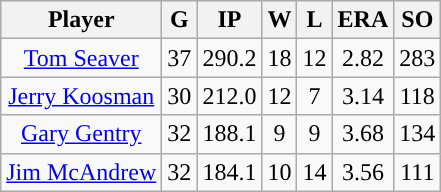<table class="wikitable sortable">
<tr>
<th>Player</th>
<th>G</th>
<th>IP</th>
<th>W</th>
<th>L</th>
<th>ERA</th>
<th>SO</th>
</tr>
<tr align="center">
<td><a href='#'>Tom Seaver</a></td>
<td>37</td>
<td>290.2</td>
<td>18</td>
<td>12</td>
<td>2.82</td>
<td>283</td>
</tr>
<tr align="center">
<td><a href='#'>Jerry Koosman</a></td>
<td>30</td>
<td>212.0</td>
<td>12</td>
<td>7</td>
<td>3.14</td>
<td>118</td>
</tr>
<tr align="center">
<td><a href='#'>Gary Gentry</a></td>
<td>32</td>
<td>188.1</td>
<td>9</td>
<td>9</td>
<td>3.68</td>
<td>134</td>
</tr>
<tr align="center">
<td><a href='#'>Jim McAndrew</a></td>
<td>32</td>
<td>184.1</td>
<td>10</td>
<td>14</td>
<td>3.56</td>
<td>111</td>
</tr>
</table>
